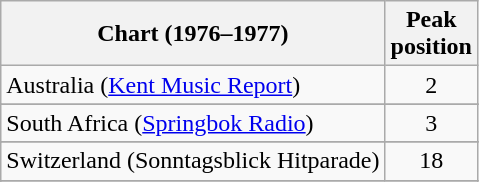<table class="wikitable sortable">
<tr>
<th>Chart (1976–1977)</th>
<th>Peak<br>position</th>
</tr>
<tr>
<td>Australia (<a href='#'>Kent Music Report</a>)</td>
<td style="text-align:center;">2</td>
</tr>
<tr>
</tr>
<tr>
</tr>
<tr>
</tr>
<tr>
</tr>
<tr>
</tr>
<tr>
<td>South Africa (<a href='#'>Springbok Radio</a>)</td>
<td align="center">3</td>
</tr>
<tr>
</tr>
<tr>
<td>Switzerland (Sonntagsblick Hitparade)</td>
<td align="center">18</td>
</tr>
<tr>
</tr>
<tr>
</tr>
<tr>
</tr>
<tr>
</tr>
<tr>
</tr>
</table>
